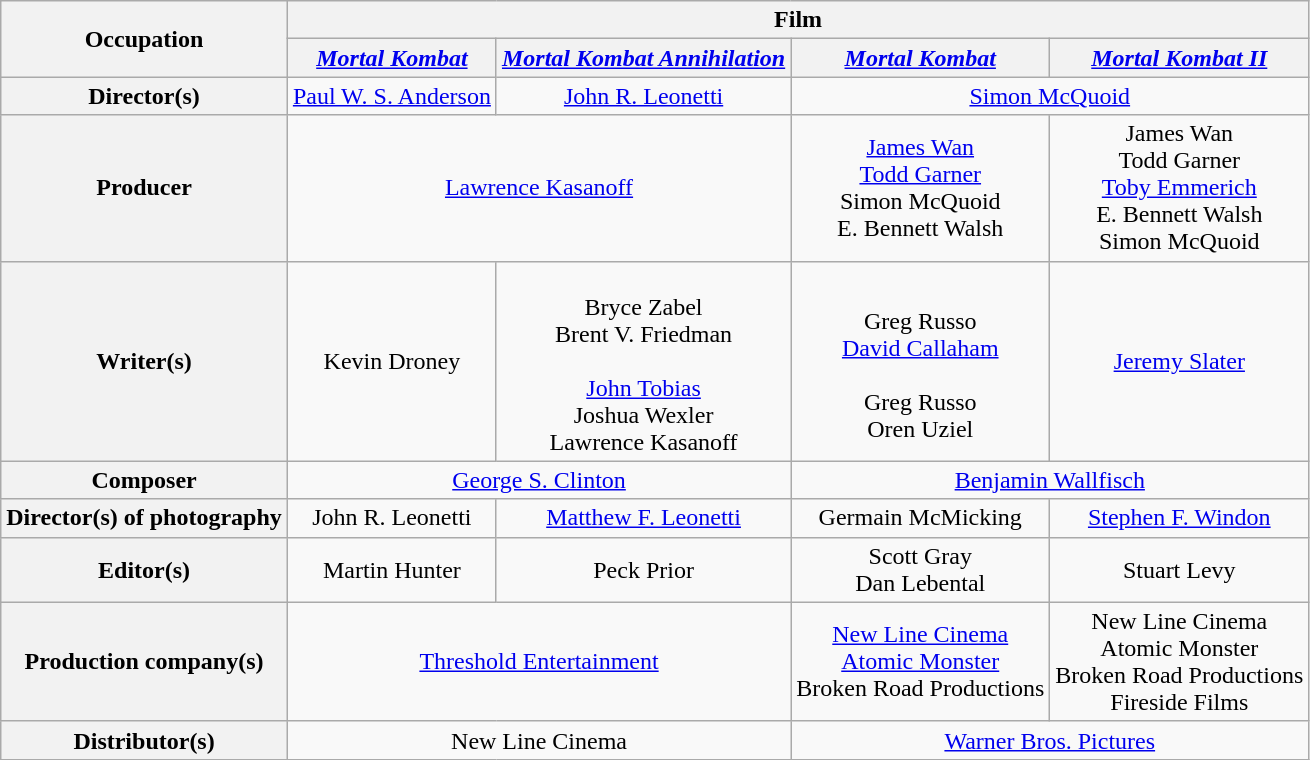<table class="wikitable plainrowheaders" style="text-align:center;">
<tr>
<th rowspan="2">Occupation</th>
<th colspan="4">Film</th>
</tr>
<tr>
<th><em><a href='#'>Mortal Kombat</a></em></th>
<th><em><a href='#'>Mortal Kombat Annihilation</a></em></th>
<th><em><a href='#'>Mortal Kombat</a></em></th>
<th><em><a href='#'>Mortal Kombat II</a></em></th>
</tr>
<tr>
<th>Director(s)</th>
<td><a href='#'>Paul W. S. Anderson</a></td>
<td><a href='#'>John R. Leonetti</a></td>
<td colspan="2"><a href='#'>Simon McQuoid</a></td>
</tr>
<tr>
<th>Producer</th>
<td colspan="2"><a href='#'>Lawrence Kasanoff</a></td>
<td><a href='#'>James Wan</a><br><a href='#'>Todd Garner</a><br>Simon McQuoid<br>E. Bennett Walsh</td>
<td>James Wan<br>Todd Garner<br><a href='#'>Toby Emmerich</a><br>E. Bennett Walsh<br>Simon McQuoid</td>
</tr>
<tr>
<th>Writer(s)</th>
<td>Kevin Droney</td>
<td><br>Bryce Zabel<br>Brent V. Friedman<br><br><a href='#'>John Tobias</a><br>Joshua Wexler<br>Lawrence Kasanoff</td>
<td><br>Greg Russo<br><a href='#'>David Callaham</a><br><br>Greg Russo<br>Oren Uziel</td>
<td><a href='#'>Jeremy Slater</a></td>
</tr>
<tr>
<th>Composer</th>
<td colspan="2"><a href='#'>George S. Clinton</a></td>
<td colspan="2"><a href='#'>Benjamin Wallfisch</a></td>
</tr>
<tr>
<th>Director(s) of photography</th>
<td>John R. Leonetti</td>
<td><a href='#'>Matthew F. Leonetti</a></td>
<td>Germain McMicking</td>
<td><a href='#'>Stephen F. Windon</a></td>
</tr>
<tr>
<th>Editor(s)</th>
<td>Martin Hunter</td>
<td>Peck Prior</td>
<td>Scott Gray<br>Dan Lebental</td>
<td>Stuart Levy</td>
</tr>
<tr>
<th>Production company(s)</th>
<td colspan="2"><a href='#'>Threshold Entertainment</a></td>
<td><a href='#'>New Line Cinema</a><br><a href='#'>Atomic Monster</a><br>Broken Road Productions</td>
<td>New Line Cinema<br>Atomic Monster<br>Broken Road Productions<br>Fireside Films</td>
</tr>
<tr>
<th>Distributor(s)</th>
<td colspan="2">New Line Cinema</td>
<td colspan="2"><a href='#'>Warner Bros. Pictures</a></td>
</tr>
</table>
